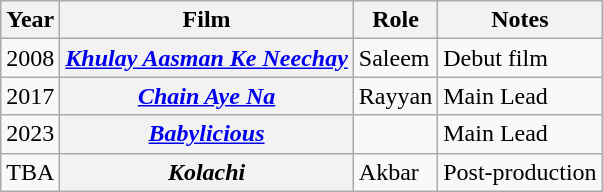<table class="wikitable sortable">
<tr style="text-align:center;">
<th>Year</th>
<th>Film</th>
<th>Role</th>
<th>Notes</th>
</tr>
<tr>
<td>2008</td>
<th scope="row"><em><a href='#'>Khulay Aasman Ke Neechay</a></em></th>
<td>Saleem</td>
<td>Debut film</td>
</tr>
<tr>
<td>2017</td>
<th scope="row"><em> <a href='#'>Chain Aye Na</a></em></th>
<td>Rayyan</td>
<td>Main Lead</td>
</tr>
<tr>
<td>2023</td>
<th scope="row"><em> <a href='#'>Babylicious</a></em></th>
<td></td>
<td>Main Lead</td>
</tr>
<tr>
<td>TBA</td>
<th scope="row"><em> Kolachi</em></th>
<td>Akbar</td>
<td>Post-production</td>
</tr>
</table>
